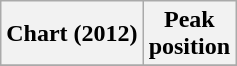<table class="wikitable sortable plainrowheaders" style="text-align:center">
<tr>
<th scope="col">Chart (2012)</th>
<th scope="col">Peak<br>position</th>
</tr>
<tr>
</tr>
</table>
